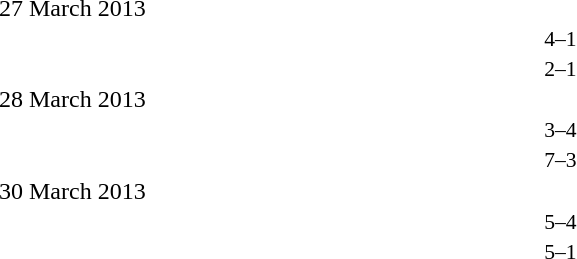<table style="width:70%;" cellspacing="1">
<tr>
<th width=35%></th>
<th width=15%></th>
<th></th>
</tr>
<tr>
<td>27 March 2013</td>
</tr>
<tr style=font-size:90%>
<td align=right><strong></strong></td>
<td align=center>4–1</td>
<td><strong></strong></td>
</tr>
<tr style=font-size:90%>
<td align=right><strong></strong></td>
<td align=center>2–1</td>
<td><strong></strong></td>
</tr>
<tr>
<td>28 March 2013</td>
</tr>
<tr style=font-size:90%>
<td align=right><strong></strong></td>
<td align=center>3–4</td>
<td><strong></strong></td>
</tr>
<tr style=font-size:90%>
<td align=right><strong></strong></td>
<td align=center>7–3</td>
<td><strong></strong></td>
</tr>
<tr>
<td>30 March 2013</td>
</tr>
<tr style=font-size:90%>
<td align=right><strong></strong></td>
<td align=center>5–4</td>
<td><strong></strong></td>
</tr>
<tr style=font-size:90%>
<td align=right><strong></strong></td>
<td align=center>5–1</td>
<td><strong></strong></td>
</tr>
</table>
